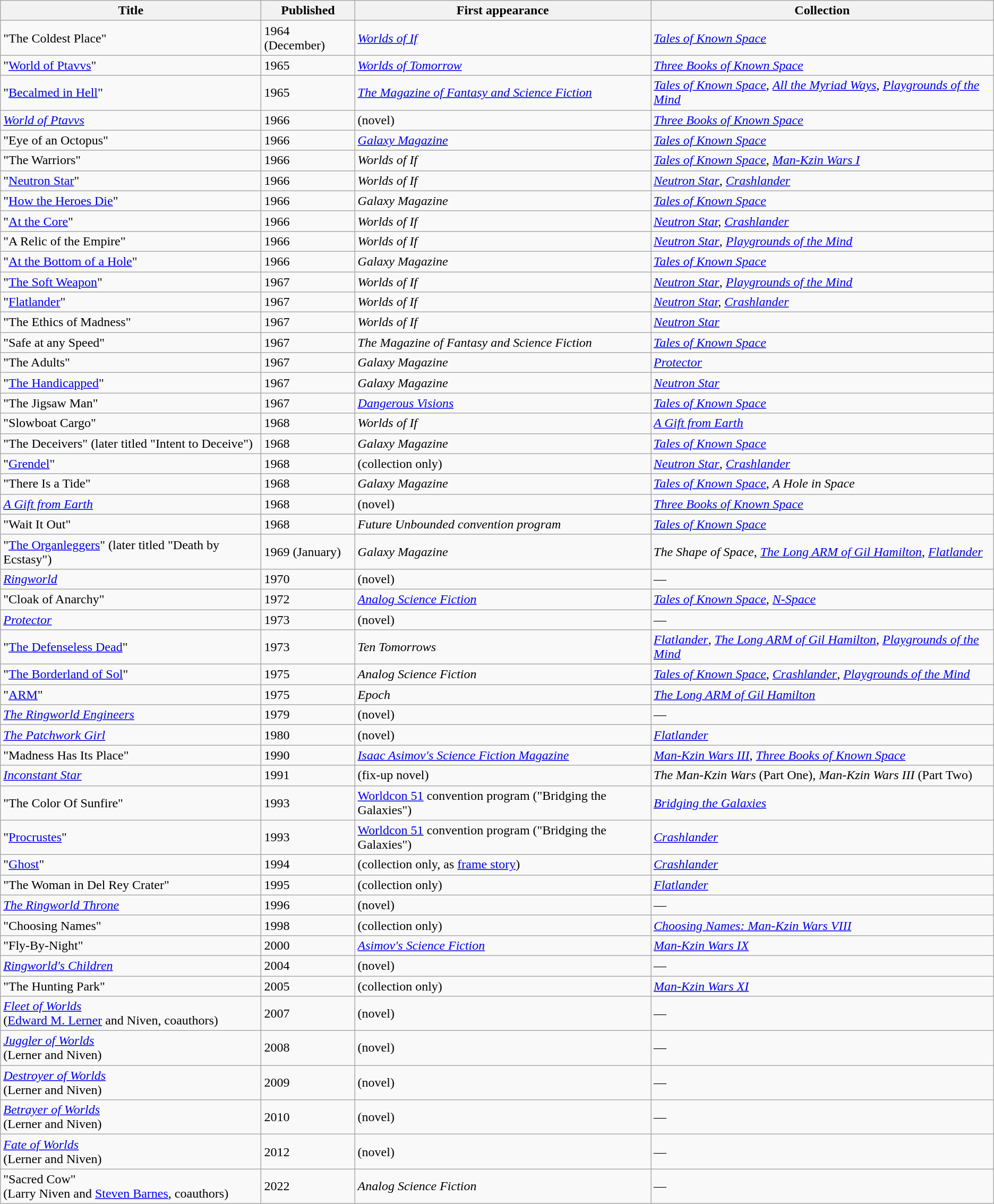<table class="wikitable sortable">
<tr>
<th>Title</th>
<th>Published</th>
<th>First appearance</th>
<th>Collection</th>
</tr>
<tr>
<td>"The Coldest Place"</td>
<td>1964 (December)</td>
<td><em><a href='#'>Worlds of If</a></em></td>
<td><em><a href='#'>Tales of Known Space</a></em></td>
</tr>
<tr>
<td>"<a href='#'>World of Ptavvs</a>"</td>
<td>1965</td>
<td><em><a href='#'>Worlds of Tomorrow</a></em></td>
<td><em><a href='#'>Three Books of Known Space</a></em></td>
</tr>
<tr>
<td>"<a href='#'>Becalmed in Hell</a>"</td>
<td>1965</td>
<td><em><a href='#'>The Magazine of Fantasy and Science Fiction</a></em></td>
<td><em><a href='#'>Tales of Known Space</a></em>, <em><a href='#'>All the Myriad Ways</a></em>, <em><a href='#'>Playgrounds of the Mind</a></em></td>
</tr>
<tr>
<td><em><a href='#'>World of Ptavvs</a></em></td>
<td>1966</td>
<td>(novel)</td>
<td><em><a href='#'>Three Books of Known Space</a></em></td>
</tr>
<tr>
<td>"Eye of an Octopus"</td>
<td>1966</td>
<td><em><a href='#'>Galaxy Magazine</a></em></td>
<td><em><a href='#'>Tales of Known Space</a></em></td>
</tr>
<tr>
<td>"The Warriors"</td>
<td>1966</td>
<td><em>Worlds of If</em></td>
<td><em><a href='#'>Tales of Known Space</a></em>, <em><a href='#'>Man-Kzin Wars I</a></em></td>
</tr>
<tr>
<td>"<a href='#'>Neutron Star</a>"</td>
<td>1966</td>
<td><em>Worlds of If</em></td>
<td><em><a href='#'>Neutron Star</a></em>,  <em><a href='#'>Crashlander</a></em></td>
</tr>
<tr>
<td>"<a href='#'>How the Heroes Die</a>"</td>
<td>1966</td>
<td><em>Galaxy Magazine</em></td>
<td><em><a href='#'>Tales of Known Space</a></em></td>
</tr>
<tr>
<td>"<a href='#'>At the Core</a>"</td>
<td>1966</td>
<td><em>Worlds of If</em></td>
<td><em><a href='#'>Neutron Star</a>, <a href='#'>Crashlander</a></em></td>
</tr>
<tr>
<td>"A Relic of the Empire"</td>
<td>1966</td>
<td><em>Worlds of If</em></td>
<td><em><a href='#'>Neutron Star</a></em>, <em><a href='#'>Playgrounds of the Mind</a></em></td>
</tr>
<tr>
<td>"<a href='#'>At the Bottom of a Hole</a>"</td>
<td>1966</td>
<td><em>Galaxy Magazine</em></td>
<td><em><a href='#'>Tales of Known Space</a></em></td>
</tr>
<tr>
<td>"<a href='#'>The Soft Weapon</a>"</td>
<td>1967</td>
<td><em>Worlds of If</em></td>
<td><em><a href='#'>Neutron Star</a></em>, <em><a href='#'>Playgrounds of the Mind</a></em></td>
</tr>
<tr>
<td>"<a href='#'>Flatlander</a>"</td>
<td>1967</td>
<td><em>Worlds of If</em></td>
<td><em><a href='#'>Neutron Star</a>, <a href='#'>Crashlander</a></em></td>
</tr>
<tr>
<td>"The Ethics of Madness"</td>
<td>1967</td>
<td><em>Worlds of If</em></td>
<td><em><a href='#'>Neutron Star</a></em></td>
</tr>
<tr>
<td>"Safe at any Speed"</td>
<td>1967</td>
<td><em>The Magazine of Fantasy and Science Fiction</em></td>
<td><em><a href='#'>Tales of Known Space</a></em></td>
</tr>
<tr>
<td>"The Adults"</td>
<td>1967</td>
<td><em>Galaxy Magazine</em></td>
<td><em><a href='#'>Protector</a></em></td>
</tr>
<tr>
<td>"<a href='#'>The Handicapped</a>"</td>
<td>1967</td>
<td><em>Galaxy Magazine</em></td>
<td><em><a href='#'>Neutron Star</a></em></td>
</tr>
<tr>
<td>"The Jigsaw Man"</td>
<td>1967</td>
<td><em><a href='#'>Dangerous Visions</a></em></td>
<td><em><a href='#'>Tales of Known Space</a></em></td>
</tr>
<tr>
<td>"Slowboat Cargo"</td>
<td>1968</td>
<td><em>Worlds of If</em></td>
<td><em><a href='#'>A Gift from Earth</a></em></td>
</tr>
<tr>
<td>"The Deceivers" (later titled "Intent to Deceive")</td>
<td>1968</td>
<td><em>Galaxy Magazine</em></td>
<td><em><a href='#'>Tales of Known Space</a></em></td>
</tr>
<tr>
<td>"<a href='#'>Grendel</a>"</td>
<td>1968</td>
<td>(collection only)</td>
<td><em><a href='#'>Neutron Star</a></em>, <em><a href='#'>Crashlander</a></em></td>
</tr>
<tr>
<td>"There Is a Tide"</td>
<td>1968</td>
<td><em>Galaxy Magazine</em></td>
<td><em><a href='#'>Tales of Known Space</a></em>, <em>A Hole in Space</em></td>
</tr>
<tr>
<td><em><a href='#'>A Gift from Earth</a></em></td>
<td>1968</td>
<td>(novel)</td>
<td><em><a href='#'>Three Books of Known Space</a></em></td>
</tr>
<tr>
<td>"Wait It Out"</td>
<td>1968</td>
<td><em>Future Unbounded convention program</em></td>
<td><em><a href='#'>Tales of Known Space</a></em></td>
</tr>
<tr>
<td>"<a href='#'>The Organleggers</a>" (later titled "Death by Ecstasy")</td>
<td>1969 (January)</td>
<td><em>Galaxy Magazine</em></td>
<td><em>The Shape of Space</em>, <em><a href='#'>The Long ARM of Gil Hamilton</a></em>, <em><a href='#'>Flatlander</a></em></td>
</tr>
<tr>
<td><em><a href='#'>Ringworld</a></em></td>
<td>1970</td>
<td>(novel)</td>
<td>—</td>
</tr>
<tr>
<td>"Cloak of Anarchy"</td>
<td>1972</td>
<td><em><a href='#'>Analog Science Fiction</a></em></td>
<td><em><a href='#'>Tales of Known Space</a></em>, <em><a href='#'>N-Space</a></em></td>
</tr>
<tr>
<td><em><a href='#'>Protector</a></em></td>
<td>1973</td>
<td>(novel)</td>
<td>—</td>
</tr>
<tr>
<td>"<a href='#'>The Defenseless Dead</a>"</td>
<td>1973</td>
<td><em>Ten Tomorrows</em></td>
<td><em><a href='#'>Flatlander</a></em>, <em><a href='#'>The Long ARM of Gil Hamilton</a></em>, <em><a href='#'>Playgrounds of the Mind</a></em></td>
</tr>
<tr>
<td>"<a href='#'>The Borderland of Sol</a>"</td>
<td>1975</td>
<td><em>Analog Science Fiction</em></td>
<td><em><a href='#'>Tales of Known Space</a></em>, <em><a href='#'>Crashlander</a></em>, <em><a href='#'>Playgrounds of the Mind</a></em></td>
</tr>
<tr>
<td>"<a href='#'>ARM</a>"</td>
<td>1975</td>
<td><em>Epoch</em></td>
<td><em><a href='#'>The Long ARM of Gil Hamilton</a></em></td>
</tr>
<tr>
<td><em><a href='#'>The Ringworld Engineers</a></em></td>
<td>1979</td>
<td>(novel)</td>
<td>—</td>
</tr>
<tr>
<td><em><a href='#'>The Patchwork Girl</a></em></td>
<td>1980</td>
<td>(novel)</td>
<td><em><a href='#'>Flatlander</a></em></td>
</tr>
<tr>
<td>"Madness Has Its Place"</td>
<td>1990</td>
<td><em><a href='#'>Isaac Asimov's Science Fiction Magazine</a></em></td>
<td><em><a href='#'>Man-Kzin Wars III</a></em>, <em><a href='#'>Three Books of Known Space</a></em></td>
</tr>
<tr>
<td><em><a href='#'>Inconstant Star</a></em></td>
<td>1991</td>
<td>(fix-up novel)</td>
<td><em>The Man-Kzin Wars</em> (Part One), <em>Man-Kzin Wars III</em> (Part Two)</td>
</tr>
<tr>
<td>"The Color Of Sunfire"</td>
<td>1993</td>
<td><a href='#'>Worldcon 51</a> convention program ("Bridging the Galaxies")</td>
<td><em><a href='#'>Bridging the Galaxies</a></em></td>
</tr>
<tr>
<td>"<a href='#'>Procrustes</a>"</td>
<td>1993</td>
<td><a href='#'>Worldcon 51</a> convention program ("Bridging the Galaxies")</td>
<td><em><a href='#'>Crashlander</a></em></td>
</tr>
<tr>
<td>"<a href='#'>Ghost</a>"</td>
<td>1994</td>
<td>(collection only, as <a href='#'>frame story</a>)</td>
<td><em><a href='#'>Crashlander</a></em></td>
</tr>
<tr>
<td>"The Woman in Del Rey Crater"</td>
<td>1995</td>
<td>(collection only)</td>
<td><em><a href='#'>Flatlander</a></em></td>
</tr>
<tr>
<td><em><a href='#'>The Ringworld Throne</a></em></td>
<td>1996</td>
<td>(novel)</td>
<td>—</td>
</tr>
<tr>
<td>"Choosing Names"</td>
<td>1998</td>
<td>(collection only)</td>
<td><em><a href='#'>Choosing Names: Man-Kzin Wars VIII</a></em></td>
</tr>
<tr>
<td>"Fly-By-Night"</td>
<td>2000</td>
<td><em><a href='#'>Asimov's Science Fiction</a></em></td>
<td><em><a href='#'>Man-Kzin Wars IX</a></em></td>
</tr>
<tr>
<td><em><a href='#'>Ringworld's Children</a></em></td>
<td>2004</td>
<td>(novel)</td>
<td>—</td>
</tr>
<tr>
<td>"The Hunting Park"</td>
<td>2005</td>
<td>(collection only)</td>
<td><em><a href='#'>Man-Kzin Wars XI</a></em></td>
</tr>
<tr>
<td><em><a href='#'>Fleet of Worlds</a></em> <br>(<a href='#'>Edward M. Lerner</a> and Niven, coauthors)</td>
<td>2007</td>
<td>(novel)</td>
<td>—</td>
</tr>
<tr>
<td><em><a href='#'>Juggler of Worlds</a></em> <br>(Lerner and Niven)</td>
<td>2008</td>
<td>(novel)</td>
<td>—</td>
</tr>
<tr>
<td><em><a href='#'>Destroyer of Worlds</a></em> <br>(Lerner and Niven)</td>
<td>2009</td>
<td>(novel)</td>
<td>—</td>
</tr>
<tr>
<td><em><a href='#'>Betrayer of Worlds</a></em> <br>(Lerner and Niven)</td>
<td>2010</td>
<td>(novel)</td>
<td>—</td>
</tr>
<tr>
<td><em><a href='#'>Fate of Worlds</a></em> <br>(Lerner and Niven)</td>
<td>2012</td>
<td>(novel)</td>
<td>—</td>
</tr>
<tr>
<td>"Sacred Cow"  <br> (Larry Niven and <a href='#'>Steven Barnes</a>,  coauthors)</td>
<td>2022</td>
<td><em>Analog Science Fiction</em></td>
<td>—</td>
</tr>
</table>
